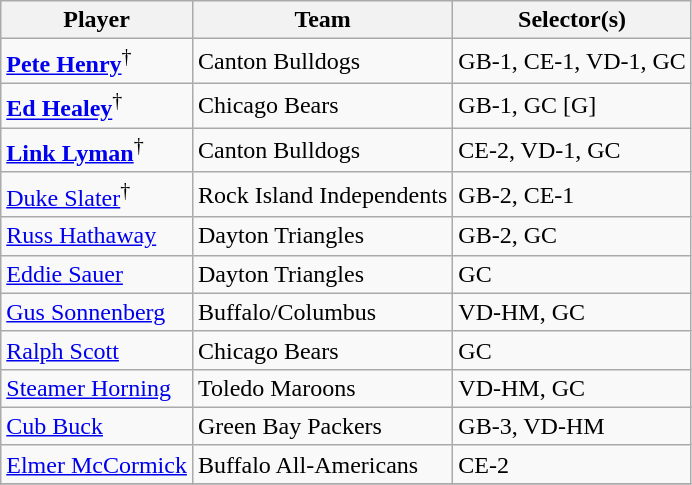<table class="wikitable" style="text-align:left;">
<tr>
<th>Player</th>
<th>Team</th>
<th>Selector(s)</th>
</tr>
<tr>
<td><strong><a href='#'>Pete Henry</a></strong><sup>†</sup></td>
<td>Canton Bulldogs</td>
<td>GB-1, CE-1, VD-1, GC</td>
</tr>
<tr>
<td><strong><a href='#'>Ed Healey</a></strong><sup>†</sup></td>
<td>Chicago Bears</td>
<td>GB-1, GC [G]</td>
</tr>
<tr>
<td><strong><a href='#'>Link Lyman</a></strong><sup>†</sup></td>
<td>Canton Bulldogs</td>
<td>CE-2, VD-1, GC</td>
</tr>
<tr>
<td><a href='#'>Duke Slater</a><sup>†</sup></td>
<td>Rock Island Independents</td>
<td>GB-2, CE-1</td>
</tr>
<tr>
<td><a href='#'>Russ Hathaway</a></td>
<td>Dayton Triangles</td>
<td>GB-2, GC</td>
</tr>
<tr>
<td><a href='#'>Eddie Sauer</a></td>
<td>Dayton Triangles</td>
<td>GC</td>
</tr>
<tr>
<td><a href='#'>Gus Sonnenberg</a></td>
<td>Buffalo/Columbus</td>
<td>VD-HM, GC</td>
</tr>
<tr>
<td><a href='#'>Ralph Scott</a></td>
<td>Chicago Bears</td>
<td>GC</td>
</tr>
<tr>
<td><a href='#'>Steamer Horning</a></td>
<td>Toledo Maroons</td>
<td>VD-HM, GC</td>
</tr>
<tr>
<td><a href='#'>Cub Buck</a></td>
<td>Green Bay Packers</td>
<td>GB-3, VD-HM</td>
</tr>
<tr>
<td><a href='#'>Elmer McCormick</a></td>
<td>Buffalo All-Americans</td>
<td>CE-2</td>
</tr>
<tr>
</tr>
</table>
